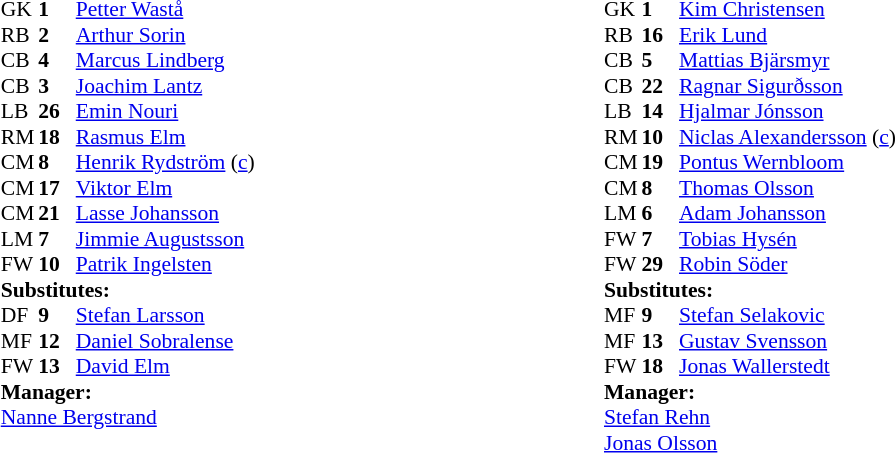<table style="width:100%;">
<tr>
<td style="vertical-align:top; width:50%;"><br><table cellspacing="0" cellpadding="0" style="font-size:90%; margin:auto;">
<tr>
<th width="25"></th>
<th width="25"></th>
</tr>
<tr>
<td>GK</td>
<td><strong>1</strong></td>
<td> <a href='#'>Petter Wastå</a></td>
</tr>
<tr>
<td>RB</td>
<td><strong>2</strong></td>
<td> <a href='#'>Arthur Sorin</a></td>
</tr>
<tr>
<td>CB</td>
<td><strong>4</strong></td>
<td> <a href='#'>Marcus Lindberg</a></td>
</tr>
<tr>
<td>CB</td>
<td><strong>3</strong></td>
<td> <a href='#'>Joachim Lantz</a></td>
</tr>
<tr>
<td>LB</td>
<td><strong>26</strong></td>
<td> <a href='#'>Emin Nouri</a></td>
<td></td>
</tr>
<tr>
<td>RM</td>
<td><strong>18</strong></td>
<td> <a href='#'>Rasmus Elm</a></td>
<td></td>
<td></td>
</tr>
<tr>
<td>CM</td>
<td><strong>8</strong></td>
<td> <a href='#'>Henrik Rydström</a> (<a href='#'>c</a>)</td>
</tr>
<tr>
<td>CM</td>
<td><strong>17</strong></td>
<td> <a href='#'>Viktor Elm</a></td>
</tr>
<tr>
<td>CM</td>
<td><strong>21</strong></td>
<td> <a href='#'>Lasse Johansson</a></td>
<td></td>
<td></td>
</tr>
<tr>
<td>LM</td>
<td><strong>7</strong></td>
<td> <a href='#'>Jimmie Augustsson</a></td>
</tr>
<tr>
<td>FW</td>
<td><strong>10</strong></td>
<td> <a href='#'>Patrik Ingelsten</a></td>
<td></td>
<td></td>
</tr>
<tr>
<td colspan=4><strong>Substitutes:</strong></td>
</tr>
<tr>
<td>DF</td>
<td><strong>9</strong></td>
<td> <a href='#'>Stefan Larsson</a></td>
<td></td>
<td></td>
</tr>
<tr>
<td>MF</td>
<td><strong>12</strong></td>
<td> <a href='#'>Daniel Sobralense</a></td>
<td></td>
<td></td>
</tr>
<tr>
<td>FW</td>
<td><strong>13</strong></td>
<td> <a href='#'>David Elm</a></td>
<td></td>
<td></td>
</tr>
<tr>
<td colspan=4><strong>Manager:</strong></td>
</tr>
<tr>
<td colspan="4"> <a href='#'>Nanne Bergstrand</a></td>
</tr>
</table>
</td>
<td style="vertical-align:top; width:50%;"><br><table style="font-size: 90%" cellspacing="0" cellpadding="0">
<tr>
<th width="25"></th>
<th width="25"></th>
</tr>
<tr>
<td>GK</td>
<td><strong>1</strong></td>
<td> <a href='#'>Kim Christensen</a></td>
</tr>
<tr>
<td>RB</td>
<td><strong>16</strong></td>
<td> <a href='#'>Erik Lund</a></td>
</tr>
<tr>
<td>CB</td>
<td><strong>5</strong></td>
<td> <a href='#'>Mattias Bjärsmyr</a></td>
</tr>
<tr>
<td>CB</td>
<td><strong>22</strong></td>
<td> <a href='#'>Ragnar Sigurðsson</a></td>
</tr>
<tr>
<td>LB</td>
<td><strong>14</strong></td>
<td> <a href='#'>Hjalmar Jónsson</a></td>
</tr>
<tr>
<td>RM</td>
<td><strong>10</strong></td>
<td> <a href='#'>Niclas Alexandersson</a> (<a href='#'>c</a>)</td>
</tr>
<tr>
<td>CM</td>
<td><strong>19</strong></td>
<td> <a href='#'>Pontus Wernbloom</a></td>
</tr>
<tr>
<td>CM</td>
<td><strong>8</strong></td>
<td> <a href='#'>Thomas Olsson</a></td>
<td></td>
<td></td>
</tr>
<tr>
<td>LM</td>
<td><strong>6</strong></td>
<td> <a href='#'>Adam Johansson</a></td>
<td></td>
<td></td>
</tr>
<tr>
<td>FW</td>
<td><strong>7</strong></td>
<td> <a href='#'>Tobias Hysén</a></td>
</tr>
<tr>
<td>FW</td>
<td><strong>29</strong></td>
<td> <a href='#'>Robin Söder</a></td>
<td></td>
<td></td>
</tr>
<tr>
<td colspan=4><strong>Substitutes:</strong></td>
</tr>
<tr>
<td>MF</td>
<td><strong>9</strong></td>
<td> <a href='#'>Stefan Selakovic</a></td>
<td></td>
<td></td>
</tr>
<tr>
<td>MF</td>
<td><strong>13</strong></td>
<td> <a href='#'>Gustav Svensson</a></td>
<td></td>
<td></td>
</tr>
<tr>
<td>FW</td>
<td><strong>18</strong></td>
<td> <a href='#'>Jonas Wallerstedt</a></td>
<td></td>
<td></td>
</tr>
<tr>
<td colspan=4><strong>Manager:</strong></td>
</tr>
<tr>
<td colspan="4"> <a href='#'>Stefan Rehn</a><br> <a href='#'>Jonas Olsson</a></td>
</tr>
</table>
</td>
</tr>
</table>
